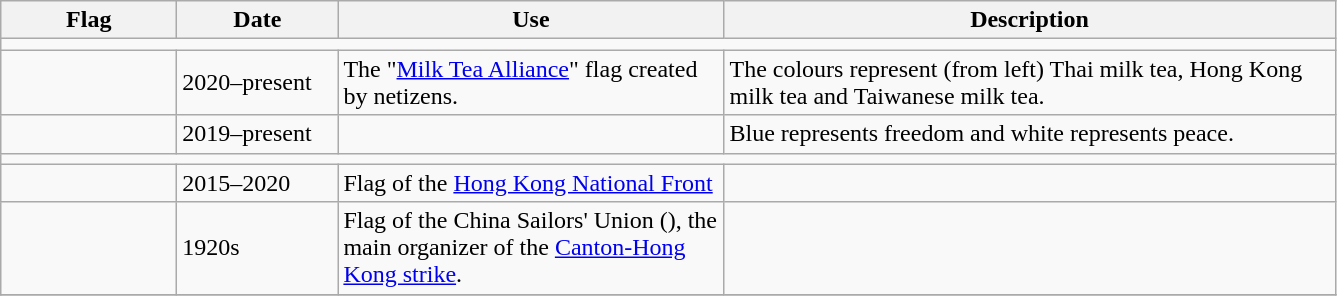<table class="wikitable" style="background:#f9f9f9">
<tr>
<th width="110">Flag</th>
<th width="100">Date</th>
<th width="250">Use</th>
<th width="400">Description</th>
</tr>
<tr>
<td colspan="4"></td>
</tr>
<tr>
<td></td>
<td>2020–present</td>
<td>The "<a href='#'>Milk Tea Alliance</a>" flag created by netizens.</td>
<td>The colours represent (from left) Thai milk tea, Hong Kong milk tea and Taiwanese milk tea.</td>
</tr>
<tr>
<td></td>
<td>2019–present</td>
<td></td>
<td>Blue represents freedom and white represents peace.</td>
</tr>
<tr>
<td colspan="4"></td>
</tr>
<tr>
<td></td>
<td>2015–2020</td>
<td>Flag of the <a href='#'>Hong Kong National Front</a></td>
<td></td>
</tr>
<tr>
<td></td>
<td>1920s</td>
<td>Flag of the China Sailors' Union (), the main organizer of the <a href='#'>Canton-Hong Kong strike</a>.</td>
<td></td>
</tr>
<tr>
</tr>
</table>
